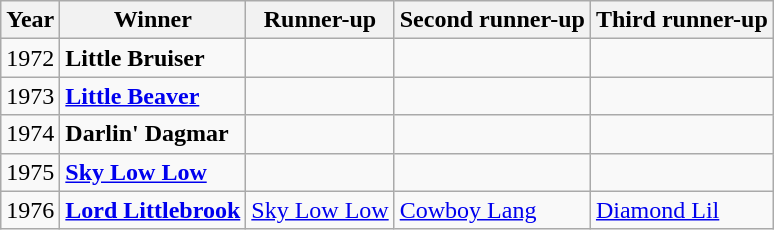<table class="wikitable">
<tr>
<th>Year</th>
<th>Winner</th>
<th>Runner-up</th>
<th>Second runner-up</th>
<th>Third runner-up</th>
</tr>
<tr>
<td>1972</td>
<td><strong>Little Bruiser</strong></td>
<td></td>
<td></td>
<td></td>
</tr>
<tr>
<td>1973</td>
<td><strong><a href='#'>Little Beaver</a></strong></td>
<td></td>
<td></td>
<td></td>
</tr>
<tr>
<td>1974</td>
<td><strong>Darlin' Dagmar</strong></td>
<td></td>
<td></td>
<td></td>
</tr>
<tr>
<td>1975</td>
<td><strong><a href='#'>Sky Low Low</a></strong></td>
<td></td>
<td></td>
<td></td>
</tr>
<tr>
<td>1976</td>
<td><strong><a href='#'>Lord Littlebrook</a></strong></td>
<td><a href='#'>Sky Low Low</a></td>
<td><a href='#'>Cowboy Lang</a></td>
<td><a href='#'>Diamond Lil</a></td>
</tr>
</table>
